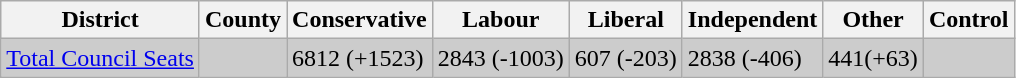<table class="wikitable">
<tr border=1 cellspacing=0 cellpadding=5>
<th>District</th>
<th>County</th>
<th>Conservative</th>
<th>Labour</th>
<th>Liberal</th>
<th>Independent</th>
<th>Other</th>
<th>Control</th>
</tr>
<tr bgcolor=CCCCCC>
<td><a href='#'>Total Council Seats</a></td>
<td></td>
<td>6812 (+1523)</td>
<td>2843 (-1003)</td>
<td>607 (-203)</td>
<td>2838 (-406)</td>
<td>441(+63)</td>
<td></td>
</tr>
</table>
